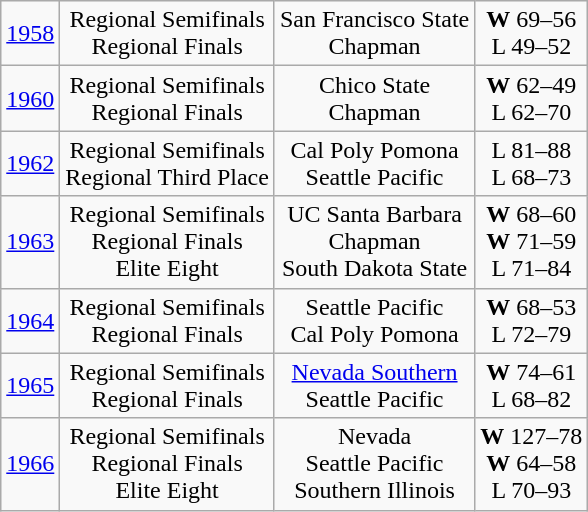<table class=wikitable style="text-align:center">
<tr align="center">
<td><a href='#'>1958</a></td>
<td>Regional Semifinals<br>Regional Finals</td>
<td>San Francisco State	<br>Chapman</td>
<td><strong>W</strong> 69–56<br> L 49–52</td>
</tr>
<tr align="center">
<td><a href='#'>1960</a></td>
<td>Regional Semifinals<br>Regional Finals</td>
<td>Chico State	<br>Chapman</td>
<td><strong>W</strong> 62–49<br> L 62–70</td>
</tr>
<tr align="center">
<td><a href='#'>1962</a></td>
<td>Regional Semifinals<br>Regional Third Place</td>
<td>Cal Poly Pomona<br>Seattle Pacific</td>
<td>L 81–88<br>L 68–73</td>
</tr>
<tr align="center">
<td><a href='#'>1963</a></td>
<td>Regional Semifinals<br>Regional Finals<br>Elite Eight</td>
<td>UC Santa Barbara <br>Chapman<br>South Dakota State</td>
<td><strong>W</strong> 68–60<br><strong>W</strong> 71–59<br>L 71–84</td>
</tr>
<tr align="center">
<td><a href='#'>1964</a></td>
<td>Regional Semifinals<br>Regional Finals</td>
<td>Seattle Pacific <br>Cal Poly Pomona</td>
<td><strong>W</strong> 68–53<br>L 72–79</td>
</tr>
<tr align="center">
<td><a href='#'>1965</a></td>
<td>Regional Semifinals<br>Regional Finals</td>
<td><a href='#'>Nevada Southern</a><br>Seattle Pacific</td>
<td><strong>W</strong> 74–61<br>L 68–82</td>
</tr>
<tr align="center">
<td><a href='#'>1966</a></td>
<td>Regional Semifinals<br>Regional Finals<br>Elite Eight</td>
<td>Nevada<br>Seattle Pacific<br>Southern Illinois</td>
<td><strong>W</strong> 127–78<br><strong>W</strong> 64–58<br>L 70–93</td>
</tr>
</table>
